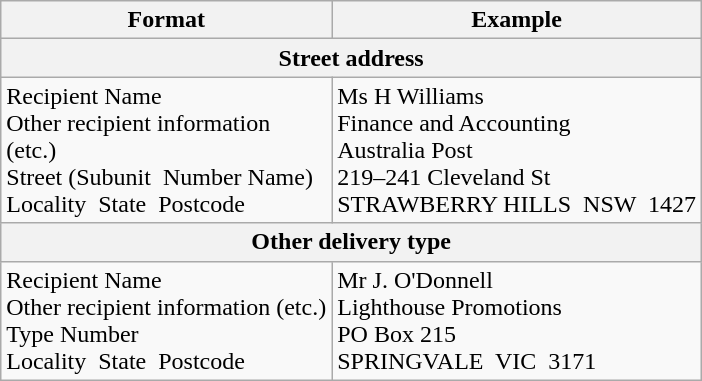<table class="wikitable">
<tr>
<th>Format</th>
<th>Example</th>
</tr>
<tr>
<th colspan="2">Street address</th>
</tr>
<tr>
<td>Recipient Name<br>Other recipient information<br>(etc.)<br>Street (Subunit  Number Name)<br>Locality  State  Postcode</td>
<td>Ms H Williams<br>Finance and Accounting<br>Australia Post<br>219–241 Cleveland St<br>STRAWBERRY HILLS  NSW  1427</td>
</tr>
<tr>
<th colspan="2">Other delivery type</th>
</tr>
<tr>
<td>Recipient Name<br>Other recipient information (etc.)<br>Type Number<br>Locality  State  Postcode</td>
<td>Mr J. O'Donnell<br>Lighthouse Promotions<br>PO Box 215<br>SPRINGVALE  VIC  3171</td>
</tr>
</table>
